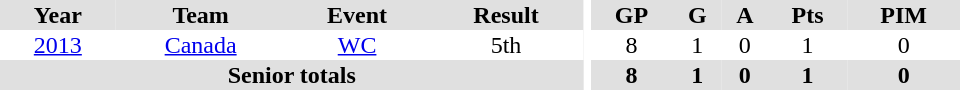<table border="0" cellpadding="1" cellspacing="0" ID="Table3" style="text-align:center; width:40em">
<tr ALIGN="center" bgcolor="#e0e0e0">
<th>Year</th>
<th>Team</th>
<th>Event</th>
<th>Result</th>
<th rowspan="99" bgcolor="#ffffff"></th>
<th>GP</th>
<th>G</th>
<th>A</th>
<th>Pts</th>
<th>PIM</th>
</tr>
<tr>
<td><a href='#'>2013</a></td>
<td><a href='#'>Canada</a></td>
<td><a href='#'>WC</a></td>
<td>5th</td>
<td>8</td>
<td>1</td>
<td>0</td>
<td>1</td>
<td>0</td>
</tr>
<tr ALIGN="center" bgcolor="#e0e0e0">
<th colspan=4>Senior totals</th>
<th>8</th>
<th>1</th>
<th>0</th>
<th>1</th>
<th>0</th>
</tr>
</table>
